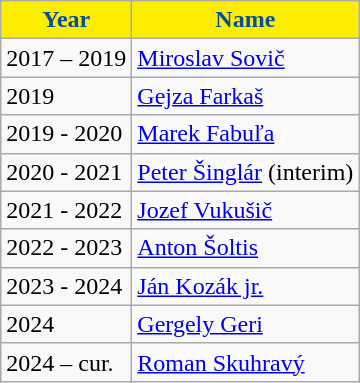<table class=wikitable>
<tr>
<th style="color:#00509E; background:#FDEE00;">Year</th>
<th style="color:#00509E; background:#FDEE00;">Name</th>
</tr>
<tr>
<td>2017 – 2019</td>
<td> <a href='#'>Miroslav Sovič</a></td>
</tr>
<tr>
<td>2019</td>
<td> <a href='#'>Gejza Farkaš</a></td>
</tr>
<tr>
<td>2019 - 2020</td>
<td> <a href='#'>Marek Fabuľa</a></td>
</tr>
<tr>
<td>2020 - 2021</td>
<td> <a href='#'>Peter Šinglár</a> (interim)</td>
</tr>
<tr>
<td>2021 - 2022</td>
<td> <a href='#'>Jozef Vukušič</a></td>
</tr>
<tr>
<td>2022 - 2023</td>
<td> <a href='#'>Anton Šoltis</a></td>
</tr>
<tr>
<td>2023 - 2024</td>
<td> <a href='#'>Ján Kozák jr.</a></td>
</tr>
<tr>
<td>2024</td>
<td> <a href='#'>Gergely Geri</a></td>
</tr>
<tr>
<td>2024 – cur.</td>
<td> <a href='#'>Roman Skuhravý</a></td>
</tr>
</table>
